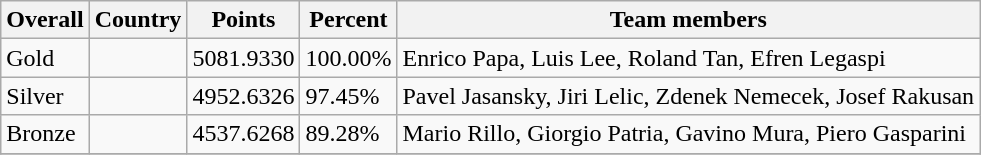<table class="wikitable sortable" style="text-align: left;">
<tr>
<th>Overall</th>
<th>Country</th>
<th>Points</th>
<th>Percent</th>
<th>Team members</th>
</tr>
<tr>
<td> Gold</td>
<td></td>
<td>5081.9330</td>
<td>100.00%</td>
<td>Enrico Papa, Luis Lee, Roland Tan, Efren Legaspi</td>
</tr>
<tr>
<td> Silver</td>
<td></td>
<td>4952.6326</td>
<td>97.45%</td>
<td>Pavel Jasansky, Jiri Lelic, Zdenek Nemecek, Josef Rakusan</td>
</tr>
<tr>
<td> Bronze</td>
<td></td>
<td>4537.6268</td>
<td>89.28%</td>
<td>Mario Rillo, Giorgio Patria, Gavino Mura, Piero Gasparini</td>
</tr>
<tr>
</tr>
</table>
